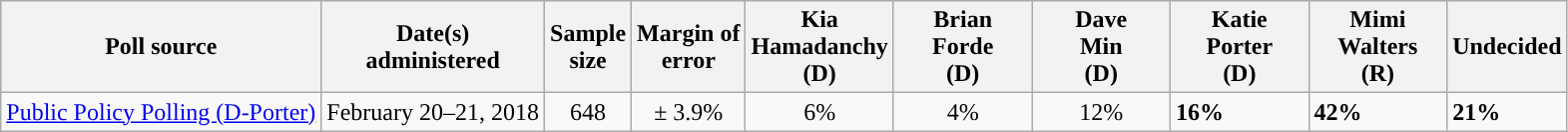<table class="wikitable">
<tr>
<th>Poll source</th>
<th>Date(s)<br>administered</th>
<th>Sample<br>size</th>
<th>Margin of<br>error</th>
<th style="width:85px;">Kia<br>Hamadanchy<br>(D)</th>
<th style="width:85px;">Brian<br>Forde<br>(D)</th>
<th style="width:85px;">Dave<br>Min<br>(D)</th>
<th style="width:85px;">Katie<br>Porter<br>(D)</th>
<th style="width:85px;">Mimi<br>Walters<br>(R)</th>
<th>Undecided</th>
</tr>
<tr>
<td><a href='#'>Public Policy Polling (D-Porter)</a></td>
<td style="text-align:center">February 20–21, 2018</td>
<td style="text-align:center">648</td>
<td style="text-align:center">± 3.9%</td>
<td style="text-align:center">6%</td>
<td style="text-align:center">4%</td>
<td style="text-align:center">12%</td>
<td style="background-color:"><strong>16%</strong></td>
<td style="background-color:"><strong>42%</strong></td>
<td><strong>21%</strong></td>
</tr>
</table>
